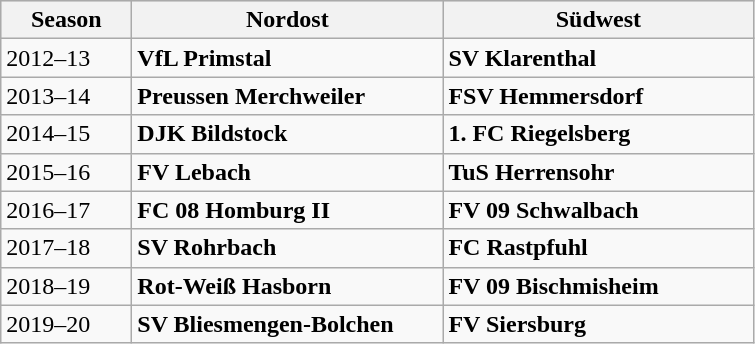<table class="wikitable">
<tr align="center" bgcolor="#dfdfdf">
<th width="80">Season</th>
<th width="200">Nordost</th>
<th width="200">Südwest</th>
</tr>
<tr>
<td>2012–13</td>
<td><strong>VfL Primstal</strong></td>
<td><strong>SV Klarenthal</strong></td>
</tr>
<tr>
<td>2013–14</td>
<td><strong>Preussen Merchweiler</strong></td>
<td><strong>FSV Hemmersdorf</strong></td>
</tr>
<tr>
<td>2014–15</td>
<td><strong>DJK Bildstock</strong></td>
<td><strong>1. FC Riegelsberg</strong></td>
</tr>
<tr>
<td>2015–16</td>
<td><strong>FV Lebach</strong></td>
<td><strong>TuS Herrensohr</strong></td>
</tr>
<tr>
<td>2016–17</td>
<td><strong>FC 08 Homburg II</strong></td>
<td><strong>FV 09 Schwalbach</strong></td>
</tr>
<tr>
<td>2017–18</td>
<td><strong>SV Rohrbach</strong></td>
<td><strong>FC Rastpfuhl</strong></td>
</tr>
<tr>
<td>2018–19</td>
<td><strong>Rot-Weiß Hasborn</strong></td>
<td><strong>FV 09 Bischmisheim</strong></td>
</tr>
<tr>
<td>2019–20</td>
<td><strong>SV Bliesmengen-Bolchen</strong></td>
<td><strong>FV Siersburg</strong></td>
</tr>
</table>
